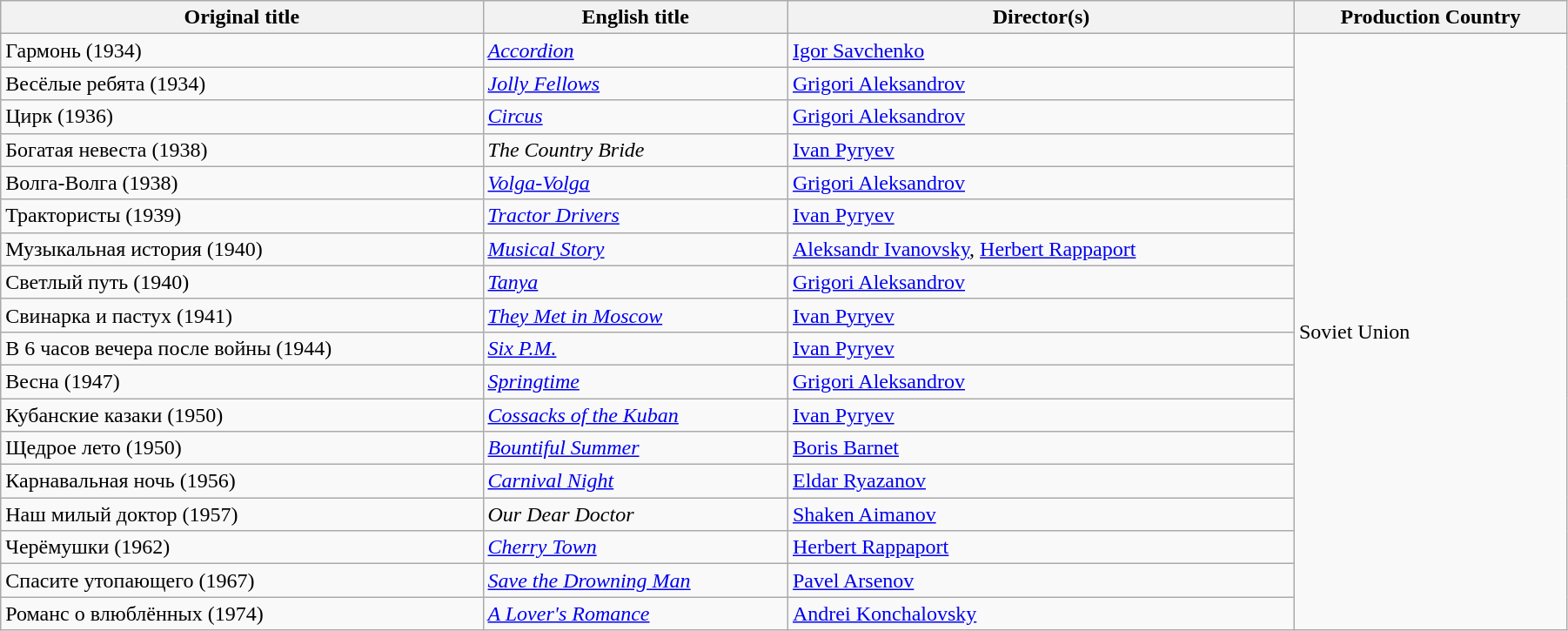<table class="wikitable" style="width:95%; margin-bottom:0px">
<tr>
<th>Original title</th>
<th>English title</th>
<th>Director(s)</th>
<th>Production Country</th>
</tr>
<tr>
<td>Гармонь (1934)</td>
<td><em><a href='#'>Accordion</a></em></td>
<td><a href='#'>Igor Savchenko</a></td>
<td rowspan="18">Soviet Union</td>
</tr>
<tr>
<td>Весёлые ребята (1934)</td>
<td><em><a href='#'>Jolly Fellows</a></em></td>
<td><a href='#'>Grigori Aleksandrov</a></td>
</tr>
<tr>
<td>Цирк (1936)</td>
<td><em><a href='#'>Circus</a></em></td>
<td><a href='#'>Grigori Aleksandrov</a></td>
</tr>
<tr>
<td>Богатая невеста (1938)</td>
<td><em>The Country Bride</em></td>
<td><a href='#'>Ivan Pyryev</a></td>
</tr>
<tr>
<td>Волга-Волга (1938)</td>
<td><em><a href='#'>Volga-Volga</a></em></td>
<td><a href='#'>Grigori Aleksandrov</a></td>
</tr>
<tr>
<td>Трактористы (1939)</td>
<td><em><a href='#'>Tractor Drivers</a></em></td>
<td><a href='#'>Ivan Pyryev</a></td>
</tr>
<tr>
<td>Музыкальная история (1940)</td>
<td><em><a href='#'>Musical Story</a></em></td>
<td><a href='#'>Aleksandr Ivanovsky</a>, <a href='#'>Herbert Rappaport</a></td>
</tr>
<tr>
<td>Светлый путь (1940)</td>
<td><em><a href='#'>Tanya</a></em></td>
<td><a href='#'>Grigori Aleksandrov</a></td>
</tr>
<tr>
<td>Свинарка и пастух (1941)</td>
<td><em><a href='#'>They Met in Moscow</a></em></td>
<td><a href='#'>Ivan Pyryev</a></td>
</tr>
<tr>
<td>В 6 часов вечера после войны (1944)</td>
<td><em><a href='#'>Six P.M.</a></em></td>
<td><a href='#'>Ivan Pyryev</a></td>
</tr>
<tr>
<td>Весна (1947)</td>
<td><em><a href='#'>Springtime</a></em></td>
<td><a href='#'>Grigori Aleksandrov</a></td>
</tr>
<tr>
<td>Кубанские казаки (1950)</td>
<td><em><a href='#'>Cossacks of the Kuban</a></em></td>
<td><a href='#'>Ivan Pyryev</a></td>
</tr>
<tr>
<td>Щедрое лето (1950)</td>
<td><em><a href='#'>Bountiful Summer</a></em></td>
<td><a href='#'>Boris Barnet</a></td>
</tr>
<tr>
<td>Карнавальная ночь (1956)</td>
<td><em><a href='#'>Carnival Night</a></em></td>
<td><a href='#'>Eldar Ryazanov</a></td>
</tr>
<tr>
<td>Наш милый доктор (1957)</td>
<td><em>Our Dear Doctor</em></td>
<td><a href='#'>Shaken Aimanov</a></td>
</tr>
<tr>
<td>Черёмушки (1962)</td>
<td><em><a href='#'>Cherry Town</a></em></td>
<td><a href='#'>Herbert Rappaport</a></td>
</tr>
<tr>
<td>Спасите утопающего (1967)</td>
<td><em><a href='#'>Save the Drowning Man</a></em></td>
<td><a href='#'>Pavel Arsenov</a></td>
</tr>
<tr>
<td>Романс о влюблённых (1974)</td>
<td><em><a href='#'>A Lover's Romance</a></em></td>
<td><a href='#'>Andrei Konchalovsky</a></td>
</tr>
</table>
